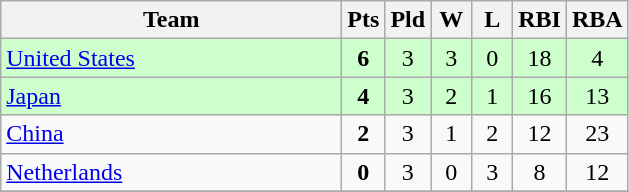<table class=wikitable style="text-align:center">
<tr>
<th width=220>Team</th>
<th width=20>Pts</th>
<th width=20>Pld</th>
<th width=20>W</th>
<th width=20>L</th>
<th width=20>RBI</th>
<th width=20>RBA</th>
</tr>
<tr bgcolor=#ccffcc>
<td align=left> <a href='#'>United States</a></td>
<td><strong>6</strong></td>
<td>3</td>
<td>3</td>
<td>0</td>
<td>18</td>
<td>4</td>
</tr>
<tr bgcolor=#ccffcc>
<td align=left> <a href='#'>Japan</a></td>
<td><strong>4</strong></td>
<td>3</td>
<td>2</td>
<td>1</td>
<td>16</td>
<td>13</td>
</tr>
<tr bgcolor=>
<td align=left> <a href='#'>China</a></td>
<td><strong>2</strong></td>
<td>3</td>
<td>1</td>
<td>2</td>
<td>12</td>
<td>23</td>
</tr>
<tr bgcolor=>
<td align=left> <a href='#'>Netherlands</a></td>
<td><strong>0</strong></td>
<td>3</td>
<td>0</td>
<td>3</td>
<td>8</td>
<td>12</td>
</tr>
<tr>
</tr>
</table>
